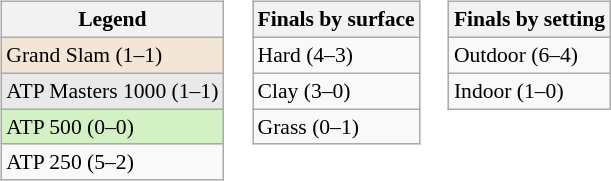<table>
<tr valign=top>
<td><br><table class=wikitable style=font-size:90%>
<tr>
<th>Legend</th>
</tr>
<tr style=background:#f3e6d7>
<td>Grand Slam (1–1)</td>
</tr>
<tr style="background:#e9e9e9">
<td>ATP Masters 1000 (1–1)</td>
</tr>
<tr style="background:#d4f1c5">
<td>ATP 500 (0–0)</td>
</tr>
<tr>
<td>ATP 250 (5–2)</td>
</tr>
</table>
</td>
<td><br><table class=wikitable style=font-size:90%>
<tr>
<th>Finals by surface</th>
</tr>
<tr>
<td>Hard (4–3)</td>
</tr>
<tr>
<td>Clay (3–0)</td>
</tr>
<tr>
<td>Grass (0–1)</td>
</tr>
</table>
</td>
<td><br><table class=wikitable style=font-size:90%>
<tr>
<th>Finals by setting</th>
</tr>
<tr>
<td>Outdoor (6–4)</td>
</tr>
<tr>
<td>Indoor (1–0)</td>
</tr>
</table>
</td>
</tr>
</table>
